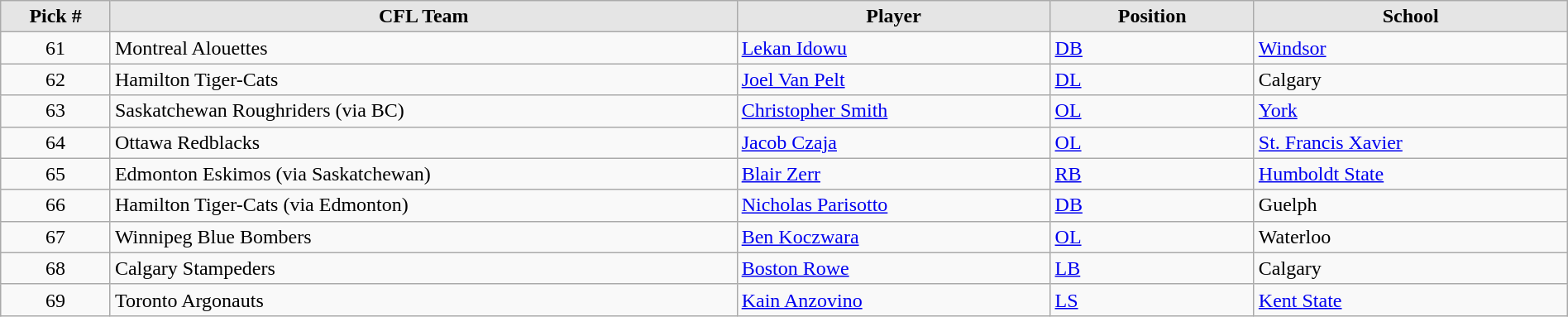<table class="wikitable" style="width: 100%">
<tr>
<th style="background:#E5E5E5;" width=7%>Pick #</th>
<th width=40% style="background:#E5E5E5;">CFL Team</th>
<th width=20% style="background:#E5E5E5;">Player</th>
<th width=13% style="background:#E5E5E5;">Position</th>
<th width=20% style="background:#E5E5E5;">School</th>
</tr>
<tr>
<td align=center>61</td>
<td>Montreal Alouettes</td>
<td><a href='#'>Lekan Idowu</a></td>
<td><a href='#'>DB</a></td>
<td><a href='#'>Windsor</a></td>
</tr>
<tr>
<td align=center>62</td>
<td>Hamilton Tiger-Cats</td>
<td><a href='#'>Joel Van Pelt</a></td>
<td><a href='#'>DL</a></td>
<td>Calgary</td>
</tr>
<tr>
<td align=center>63</td>
<td>Saskatchewan Roughriders (via BC)</td>
<td><a href='#'>Christopher Smith</a></td>
<td><a href='#'>OL</a></td>
<td><a href='#'>York</a></td>
</tr>
<tr>
<td align=center>64</td>
<td>Ottawa Redblacks</td>
<td><a href='#'>Jacob Czaja</a></td>
<td><a href='#'>OL</a></td>
<td><a href='#'>St. Francis Xavier</a></td>
</tr>
<tr>
<td align=center>65</td>
<td>Edmonton Eskimos (via Saskatchewan)</td>
<td><a href='#'>Blair Zerr</a></td>
<td><a href='#'>RB</a></td>
<td><a href='#'>Humboldt State</a></td>
</tr>
<tr>
<td align=center>66</td>
<td>Hamilton Tiger-Cats (via Edmonton)</td>
<td><a href='#'>Nicholas Parisotto</a></td>
<td><a href='#'>DB</a></td>
<td>Guelph</td>
</tr>
<tr>
<td align=center>67</td>
<td>Winnipeg Blue Bombers</td>
<td><a href='#'>Ben Koczwara</a></td>
<td><a href='#'>OL</a></td>
<td>Waterloo</td>
</tr>
<tr>
<td align=center>68</td>
<td>Calgary Stampeders</td>
<td><a href='#'>Boston Rowe</a></td>
<td><a href='#'>LB</a></td>
<td>Calgary</td>
</tr>
<tr>
<td align=center>69</td>
<td>Toronto Argonauts</td>
<td><a href='#'>Kain Anzovino</a></td>
<td><a href='#'>LS</a></td>
<td><a href='#'>Kent State</a></td>
</tr>
</table>
